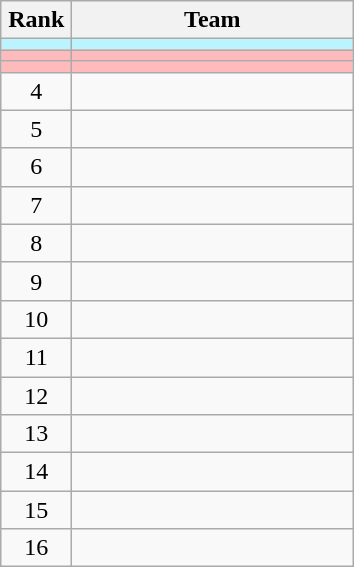<table class="wikitable">
<tr>
<th width=40>Rank</th>
<th width=180>Team</th>
</tr>
<tr bgcolor=#BBF3FF>
<td align=center></td>
<td></td>
</tr>
<tr bgcolor=#FFBBBB>
<td align=center></td>
<td></td>
</tr>
<tr bgcolor=#FFBBBB>
<td align=center></td>
<td></td>
</tr>
<tr>
<td align=center>4</td>
<td></td>
</tr>
<tr>
<td align=center>5</td>
<td></td>
</tr>
<tr>
<td align=center>6</td>
<td></td>
</tr>
<tr>
<td align=center>7</td>
<td></td>
</tr>
<tr>
<td align=center>8</td>
<td></td>
</tr>
<tr>
<td align=center>9</td>
<td></td>
</tr>
<tr>
<td align=center>10</td>
<td></td>
</tr>
<tr>
<td align=center>11</td>
<td></td>
</tr>
<tr>
<td align=center>12</td>
<td></td>
</tr>
<tr>
<td align=center>13</td>
<td></td>
</tr>
<tr>
<td align=center>14</td>
<td></td>
</tr>
<tr>
<td align=center>15</td>
<td></td>
</tr>
<tr>
<td align=center>16</td>
<td></td>
</tr>
</table>
